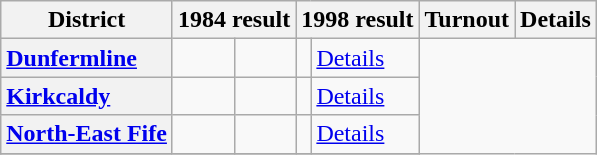<table class="wikitable">
<tr>
<th scope="col">District</th>
<th scope="col" colspan="2">1984 result</th>
<th scope="col" colspan="2">1998 result</th>
<th scope="col">Turnout</th>
<th scope="col">Details</th>
</tr>
<tr>
<th scope="row" style="text-align: left;"><a href='#'>Dunfermline</a></th>
<td></td>
<td></td>
<td></td>
<td><a href='#'>Details</a></td>
</tr>
<tr>
<th scope="row" style="text-align: left;"><a href='#'>Kirkcaldy</a></th>
<td></td>
<td></td>
<td></td>
<td><a href='#'>Details</a></td>
</tr>
<tr>
<th scope="row" style="text-align: left;"><a href='#'>North-East Fife</a></th>
<td></td>
<td></td>
<td></td>
<td><a href='#'>Details</a></td>
</tr>
<tr>
</tr>
</table>
